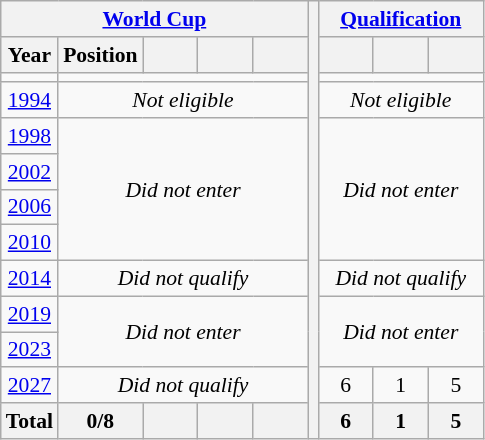<table class="wikitable" style="text-align: center;font-size:90%;">
<tr>
<th colspan=5><a href='#'>World Cup</a></th>
<th rowspan=13></th>
<th colspan=3><a href='#'>Qualification</a></th>
</tr>
<tr>
<th>Year</th>
<th>Position</th>
<th width=30></th>
<th width=30></th>
<th width=30></th>
<th width=30></th>
<th width=30></th>
<th width=30></th>
</tr>
<tr>
<td></td>
<td colspan=4></td>
<td colspan=3></td>
</tr>
<tr>
<td> <a href='#'>1994</a></td>
<td colspan=4><em>Not eligible</em></td>
<td colspan=3><em>Not eligible</em></td>
</tr>
<tr>
<td> <a href='#'>1998</a></td>
<td colspan=4 rowspan=4><em>Did not enter</em></td>
<td colspan=3 rowspan=4><em>Did not enter</em></td>
</tr>
<tr>
<td> <a href='#'>2002</a></td>
</tr>
<tr>
<td> <a href='#'>2006</a></td>
</tr>
<tr>
<td> <a href='#'>2010</a></td>
</tr>
<tr>
<td> <a href='#'>2014</a></td>
<td colspan=4><em>Did not qualify</em></td>
<td colspan=3><em>Did not qualify</em></td>
</tr>
<tr>
<td> <a href='#'>2019</a></td>
<td colspan=4 rowspan=2><em>Did not enter</em></td>
<td colspan=3 rowspan=2><em>Did not enter</em></td>
</tr>
<tr>
<td> <a href='#'>2023</a></td>
</tr>
<tr>
<td> <a href='#'>2027</a></td>
<td colspan=4><em>Did not qualify</em></td>
<td>6</td>
<td>1</td>
<td>5</td>
</tr>
<tr>
<th>Total</th>
<th>0/8</th>
<th></th>
<th></th>
<th></th>
<th>6</th>
<th>1</th>
<th>5</th>
</tr>
</table>
